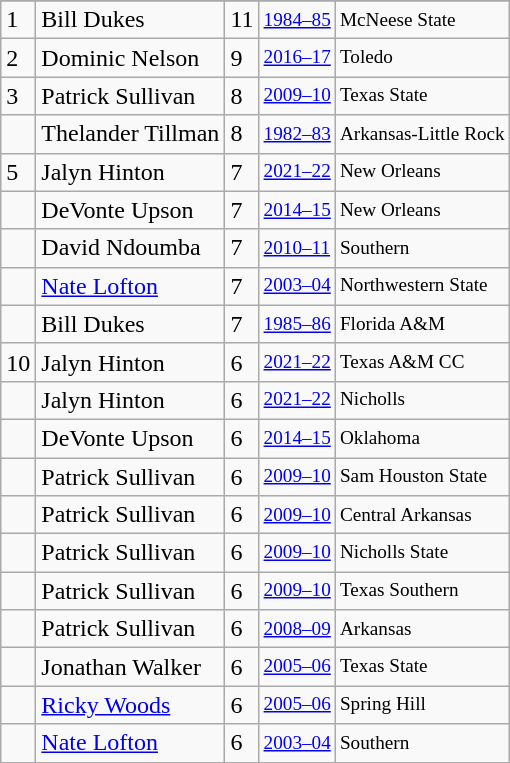<table class="wikitable">
<tr>
</tr>
<tr>
<td>1</td>
<td>Bill Dukes</td>
<td>11</td>
<td style="font-size:80%;"><a href='#'>1984–85</a></td>
<td style="font-size:80%;">McNeese State</td>
</tr>
<tr>
<td>2</td>
<td>Dominic Nelson</td>
<td>9</td>
<td style="font-size:80%;"><a href='#'>2016–17</a></td>
<td style="font-size:80%;">Toledo</td>
</tr>
<tr>
<td>3</td>
<td>Patrick Sullivan</td>
<td>8</td>
<td style="font-size:80%;"><a href='#'>2009–10</a></td>
<td style="font-size:80%;">Texas State</td>
</tr>
<tr>
<td></td>
<td>Thelander Tillman</td>
<td>8</td>
<td style="font-size:80%;"><a href='#'>1982–83</a></td>
<td style="font-size:80%;">Arkansas-Little Rock</td>
</tr>
<tr>
<td>5</td>
<td>Jalyn Hinton</td>
<td>7</td>
<td style="font-size:80%;"><a href='#'>2021–22</a></td>
<td style="font-size:80%;">New Orleans</td>
</tr>
<tr>
<td></td>
<td>DeVonte Upson</td>
<td>7</td>
<td style="font-size:80%;"><a href='#'>2014–15</a></td>
<td style="font-size:80%;">New Orleans</td>
</tr>
<tr>
<td></td>
<td>David Ndoumba</td>
<td>7</td>
<td style="font-size:80%;"><a href='#'>2010–11</a></td>
<td style="font-size:80%;">Southern</td>
</tr>
<tr>
<td></td>
<td><a href='#'>Nate Lofton</a></td>
<td>7</td>
<td style="font-size:80%;"><a href='#'>2003–04</a></td>
<td style="font-size:80%;">Northwestern State</td>
</tr>
<tr>
<td></td>
<td>Bill Dukes</td>
<td>7</td>
<td style="font-size:80%;"><a href='#'>1985–86</a></td>
<td style="font-size:80%;">Florida A&M</td>
</tr>
<tr>
<td>10</td>
<td>Jalyn Hinton</td>
<td>6</td>
<td style="font-size:80%;"><a href='#'>2021–22</a></td>
<td style="font-size:80%;">Texas A&M CC</td>
</tr>
<tr>
<td></td>
<td>Jalyn Hinton</td>
<td>6</td>
<td style="font-size:80%;"><a href='#'>2021–22</a></td>
<td style="font-size:80%;">Nicholls</td>
</tr>
<tr>
<td></td>
<td>DeVonte Upson</td>
<td>6</td>
<td style="font-size:80%;"><a href='#'>2014–15</a></td>
<td style="font-size:80%;">Oklahoma</td>
</tr>
<tr>
<td></td>
<td>Patrick Sullivan</td>
<td>6</td>
<td style="font-size:80%;"><a href='#'>2009–10</a></td>
<td style="font-size:80%;">Sam Houston State</td>
</tr>
<tr>
<td></td>
<td>Patrick Sullivan</td>
<td>6</td>
<td style="font-size:80%;"><a href='#'>2009–10</a></td>
<td style="font-size:80%;">Central Arkansas</td>
</tr>
<tr>
<td></td>
<td>Patrick Sullivan</td>
<td>6</td>
<td style="font-size:80%;"><a href='#'>2009–10</a></td>
<td style="font-size:80%;">Nicholls State</td>
</tr>
<tr>
<td></td>
<td>Patrick Sullivan</td>
<td>6</td>
<td style="font-size:80%;"><a href='#'>2009–10</a></td>
<td style="font-size:80%;">Texas Southern</td>
</tr>
<tr>
<td></td>
<td>Patrick Sullivan</td>
<td>6</td>
<td style="font-size:80%;"><a href='#'>2008–09</a></td>
<td style="font-size:80%;">Arkansas</td>
</tr>
<tr>
<td></td>
<td>Jonathan Walker</td>
<td>6</td>
<td style="font-size:80%;"><a href='#'>2005–06</a></td>
<td style="font-size:80%;">Texas State</td>
</tr>
<tr>
<td></td>
<td><a href='#'>Ricky Woods</a></td>
<td>6</td>
<td style="font-size:80%;"><a href='#'>2005–06</a></td>
<td style="font-size:80%;">Spring Hill</td>
</tr>
<tr>
<td></td>
<td><a href='#'>Nate Lofton</a></td>
<td>6</td>
<td style="font-size:80%;"><a href='#'>2003–04</a></td>
<td style="font-size:80%;">Southern</td>
</tr>
</table>
